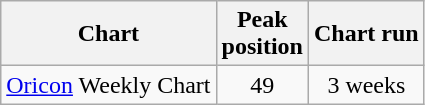<table class="wikitable" style="text-align:center;">
<tr>
<th>Chart</th>
<th>Peak<br>position</th>
<th>Chart run</th>
</tr>
<tr>
<td style="text-align:left;"><a href='#'>Oricon</a> Weekly Chart</td>
<td>49</td>
<td>3 weeks</td>
</tr>
</table>
